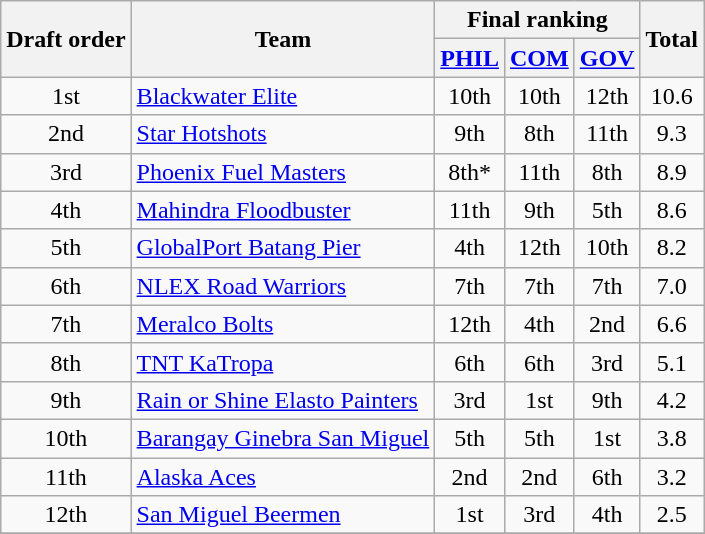<table class=wikitable style="text-align:center;">
<tr>
<th rowspan=2>Draft order</th>
<th rowspan=2>Team</th>
<th colspan=3>Final ranking</th>
<th rowspan=2>Total</th>
</tr>
<tr>
<th><a href='#'>PHIL</a></th>
<th><a href='#'>COM</a></th>
<th><a href='#'>GOV</a></th>
</tr>
<tr>
<td>1st</td>
<td align="left"><a href='#'>Blackwater Elite</a></td>
<td>10th</td>
<td>10th</td>
<td>12th</td>
<td>10.6</td>
</tr>
<tr>
<td>2nd</td>
<td align="left"><a href='#'>Star Hotshots</a></td>
<td>9th</td>
<td>8th</td>
<td>11th</td>
<td>9.3</td>
</tr>
<tr>
<td>3rd</td>
<td align="left"><a href='#'>Phoenix Fuel Masters</a></td>
<td>8th*</td>
<td>11th</td>
<td>8th</td>
<td>8.9</td>
</tr>
<tr>
<td>4th</td>
<td align="left"><a href='#'>Mahindra Floodbuster</a></td>
<td>11th</td>
<td>9th</td>
<td>5th</td>
<td>8.6</td>
</tr>
<tr>
<td>5th</td>
<td align="left"><a href='#'>GlobalPort Batang Pier</a></td>
<td>4th</td>
<td>12th</td>
<td>10th</td>
<td>8.2</td>
</tr>
<tr>
<td>6th</td>
<td align="left"><a href='#'>NLEX Road Warriors</a></td>
<td>7th</td>
<td>7th</td>
<td>7th</td>
<td>7.0</td>
</tr>
<tr>
<td>7th</td>
<td align="left"><a href='#'>Meralco Bolts</a></td>
<td>12th</td>
<td>4th</td>
<td>2nd</td>
<td>6.6</td>
</tr>
<tr>
<td>8th</td>
<td align="left"><a href='#'>TNT KaTropa</a></td>
<td>6th</td>
<td>6th</td>
<td>3rd</td>
<td>5.1</td>
</tr>
<tr>
<td>9th</td>
<td align="left"><a href='#'>Rain or Shine Elasto Painters</a></td>
<td>3rd</td>
<td>1st</td>
<td>9th</td>
<td>4.2</td>
</tr>
<tr>
<td>10th</td>
<td align="left"><a href='#'>Barangay Ginebra San Miguel</a></td>
<td>5th</td>
<td>5th</td>
<td>1st</td>
<td>3.8</td>
</tr>
<tr>
<td>11th</td>
<td align="left"><a href='#'>Alaska Aces</a></td>
<td>2nd</td>
<td>2nd</td>
<td>6th</td>
<td>3.2</td>
</tr>
<tr>
<td>12th</td>
<td align="left"><a href='#'>San Miguel Beermen</a></td>
<td>1st</td>
<td>3rd</td>
<td>4th</td>
<td>2.5</td>
</tr>
<tr>
</tr>
</table>
